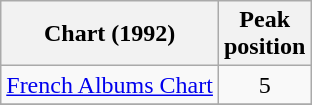<table class="wikitable">
<tr>
<th align="left">Chart (1992)</th>
<th align="center">Peak<br>position</th>
</tr>
<tr>
<td align="left"><a href='#'>French Albums Chart</a></td>
<td align="center">5</td>
</tr>
<tr>
</tr>
</table>
